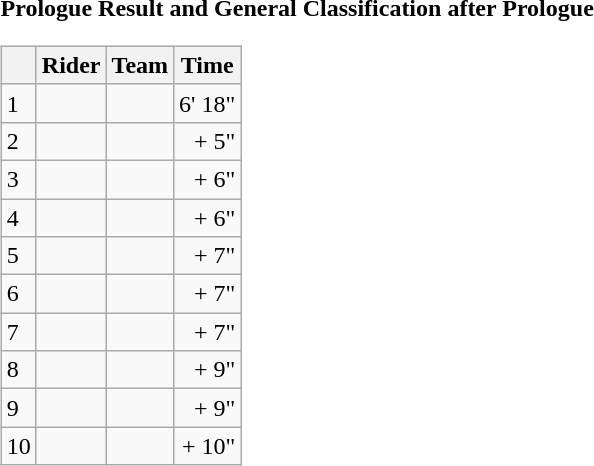<table>
<tr>
<td><strong>Prologue Result and General Classification after Prologue</strong><br><table class="wikitable">
<tr>
<th></th>
<th>Rider</th>
<th>Team</th>
<th>Time</th>
</tr>
<tr>
<td>1</td>
<td> </td>
<td></td>
<td align="right">6' 18"</td>
</tr>
<tr>
<td>2</td>
<td> </td>
<td></td>
<td align="right">+ 5"</td>
</tr>
<tr>
<td>3</td>
<td></td>
<td></td>
<td align="right">+ 6"</td>
</tr>
<tr>
<td>4</td>
<td></td>
<td></td>
<td align="right">+ 6"</td>
</tr>
<tr>
<td>5</td>
<td></td>
<td></td>
<td align="right">+ 7"</td>
</tr>
<tr>
<td>6</td>
<td></td>
<td></td>
<td align="right">+ 7"</td>
</tr>
<tr>
<td>7</td>
<td></td>
<td></td>
<td align="right">+ 7"</td>
</tr>
<tr>
<td>8</td>
<td></td>
<td></td>
<td align="right">+ 9"</td>
</tr>
<tr>
<td>9</td>
<td></td>
<td></td>
<td align="right">+ 9"</td>
</tr>
<tr>
<td>10</td>
<td></td>
<td></td>
<td align="right">+ 10"</td>
</tr>
</table>
</td>
</tr>
</table>
